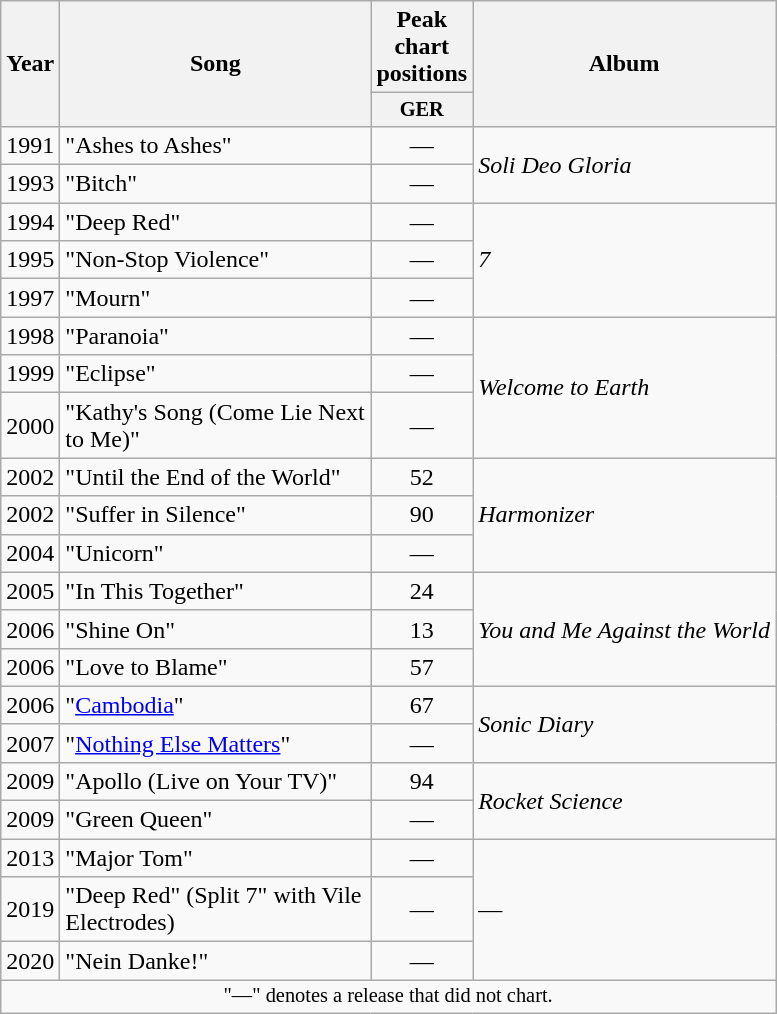<table class="wikitable">
<tr>
<th rowspan="2">Year</th>
<th rowspan="2" style="width:200px;">Song</th>
<th colspan="1">Peak chart positions</th>
<th rowspan="2">Album</th>
</tr>
<tr>
<th style="width:3em;font-size:85%;">GER<br></th>
</tr>
<tr>
<td style="text-align:center;">1991</td>
<td>"Ashes to Ashes"</td>
<td style="text-align:center;">—</td>
<td rowspan="2"><em>Soli Deo Gloria</em></td>
</tr>
<tr>
<td style="text-align:center;">1993</td>
<td>"Bitch"</td>
<td style="text-align:center;">—</td>
</tr>
<tr>
<td style="text-align:center;">1994</td>
<td>"Deep Red"</td>
<td style="text-align:center;">—</td>
<td rowspan="3"><em>7</em></td>
</tr>
<tr>
<td style="text-align:center;">1995</td>
<td>"Non-Stop Violence"</td>
<td style="text-align:center;">—</td>
</tr>
<tr>
<td style="text-align:center;">1997</td>
<td>"Mourn"</td>
<td style="text-align:center;">—</td>
</tr>
<tr>
<td style="text-align:center;">1998</td>
<td>"Paranoia"</td>
<td style="text-align:center;">—</td>
<td rowspan="3"><em>Welcome to Earth</em></td>
</tr>
<tr>
<td style="text-align:center;">1999</td>
<td>"Eclipse"</td>
<td style="text-align:center;">—</td>
</tr>
<tr>
<td style="text-align:center;">2000</td>
<td>"Kathy's Song (Come Lie Next to Me)"</td>
<td style="text-align:center;">—</td>
</tr>
<tr>
<td style="text-align:center;">2002</td>
<td>"Until the End of the World"</td>
<td style="text-align:center;">52</td>
<td rowspan="3"><em>Harmonizer</em></td>
</tr>
<tr>
<td style="text-align:center;">2002</td>
<td>"Suffer in Silence"</td>
<td style="text-align:center;">90</td>
</tr>
<tr>
<td style="text-align:center;">2004</td>
<td>"Unicorn"</td>
<td style="text-align:center;">—</td>
</tr>
<tr>
<td style="text-align:center;">2005</td>
<td>"In This Together"</td>
<td style="text-align:center;">24</td>
<td rowspan="3"><em>You and Me Against the World</em></td>
</tr>
<tr>
<td style="text-align:center;">2006</td>
<td>"Shine On"</td>
<td style="text-align:center;">13</td>
</tr>
<tr>
<td style="text-align:center;">2006</td>
<td>"Love to Blame"</td>
<td style="text-align:center;">57</td>
</tr>
<tr>
<td style="text-align:center;">2006</td>
<td>"<a href='#'>Cambodia</a>"</td>
<td style="text-align:center;">67</td>
<td rowspan="2"><em>Sonic Diary</em></td>
</tr>
<tr>
<td style="text-align:center;">2007</td>
<td>"<a href='#'>Nothing Else Matters</a>"</td>
<td style="text-align:center;">—</td>
</tr>
<tr>
<td style="text-align:center;">2009</td>
<td>"Apollo (Live on Your TV)"</td>
<td style="text-align:center;">94</td>
<td rowspan="2"><em>Rocket Science</em></td>
</tr>
<tr>
<td style="text-align:center;">2009</td>
<td>"Green Queen"</td>
<td style="text-align:center;">—</td>
</tr>
<tr>
<td style="text-align:center;">2013</td>
<td>"Major Tom"</td>
<td style="text-align:center;">—</td>
<td rowspan="3">—</td>
</tr>
<tr>
<td style="text-align:center;">2019</td>
<td>"Deep Red" (Split 7" with Vile Electrodes)</td>
<td style="text-align:center;">—</td>
</tr>
<tr>
<td style="text-align:center;">2020</td>
<td>"Nein Danke!"</td>
<td style="text-align:center;">—</td>
</tr>
<tr>
<td colspan="5" style="text-align:center; font-size:85%">"—" denotes a release that did not chart.</td>
</tr>
</table>
